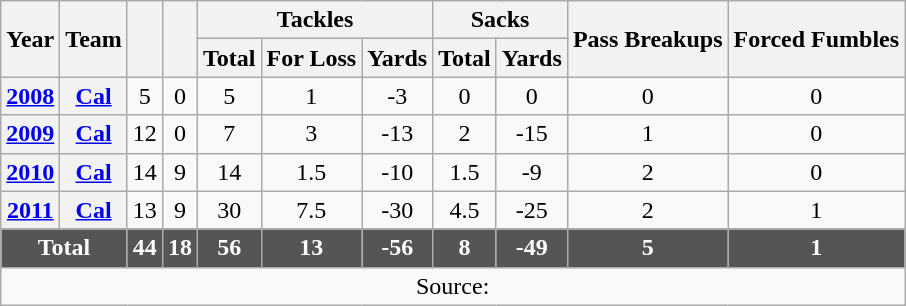<table class="wikitable" style="text-align:center;">
<tr>
<th rowspan="2">Year</th>
<th rowspan="2">Team</th>
<th rowspan="2"></th>
<th rowspan="2"></th>
<th colspan="3">Tackles</th>
<th colspan="2">Sacks</th>
<th rowspan="2">Pass Breakups</th>
<th rowspan="2">Forced Fumbles</th>
</tr>
<tr>
<th>Total</th>
<th>For Loss</th>
<th>Yards</th>
<th>Total</th>
<th>Yards</th>
</tr>
<tr>
<th><a href='#'>2008</a></th>
<th><a href='#'>Cal</a></th>
<td>5</td>
<td>0</td>
<td>5</td>
<td>1</td>
<td>-3</td>
<td>0</td>
<td>0</td>
<td>0</td>
<td>0</td>
</tr>
<tr>
<th><a href='#'>2009</a></th>
<th><a href='#'>Cal</a></th>
<td>12</td>
<td>0</td>
<td>7</td>
<td>3</td>
<td>-13</td>
<td>2</td>
<td>-15</td>
<td>1</td>
<td>0</td>
</tr>
<tr>
<th><a href='#'>2010</a></th>
<th><a href='#'>Cal</a></th>
<td>14</td>
<td>9</td>
<td>14</td>
<td>1.5</td>
<td>-10</td>
<td>1.5</td>
<td>-9</td>
<td>2</td>
<td>0</td>
</tr>
<tr>
<th><a href='#'>2011</a></th>
<th><a href='#'>Cal</a></th>
<td>13</td>
<td>9</td>
<td>30</td>
<td>7.5</td>
<td>-30</td>
<td>4.5</td>
<td>-25</td>
<td>2</td>
<td>1</td>
</tr>
<tr style="background:#555; font-weight:bold; color:white;">
<td colspan="2">Total</td>
<td>44</td>
<td>18</td>
<td>56</td>
<td>13</td>
<td>-56</td>
<td>8</td>
<td>-49</td>
<td>5</td>
<td>1</td>
</tr>
<tr>
<td colspan="14">Source:</td>
</tr>
</table>
